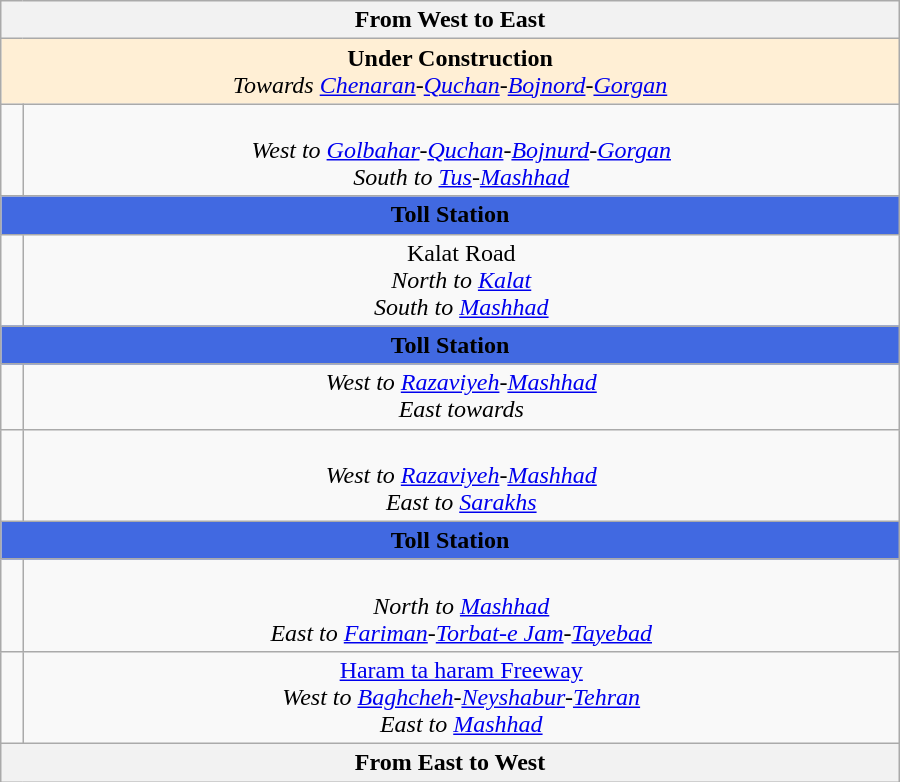<table class="wikitable" style="text-align:center" width="600px">
<tr>
<th text-align="center" colspan="3"> From West to East </th>
</tr>
<tr>
<td text-align="center" colspan="3" bgcolor="#FFEFD5"> <strong>Under Construction</strong> <br><em>Towards <a href='#'>Chenaran</a>-<a href='#'>Quchan</a>-<a href='#'>Bojnord</a>-<a href='#'>Gorgan</a></em></td>
</tr>
<tr>
<td><br></td>
<td><br><em>West to <a href='#'>Golbahar</a>-<a href='#'>Quchan</a>-<a href='#'>Bojnurd</a>-<a href='#'>Gorgan</a></em><br><em>South to <a href='#'>Tus</a>-<a href='#'>Mashhad</a></em></td>
</tr>
<tr>
<td colspan="7" align="center" bgcolor="#41 69 E1" color: "#FFFFFF"> <strong>Toll Station</strong></td>
</tr>
<tr>
<td></td>
<td> Kalat Road<br><em>North to <a href='#'>Kalat</a></em><br><em>South to <a href='#'>Mashhad</a></em></td>
</tr>
<tr>
<td colspan="7" align="center" bgcolor="#41 69 E1" color: "#FFFFFF"> <strong>Toll Station</strong></td>
</tr>
<tr>
<td></td>
<td><em>West to <a href='#'>Razaviyeh</a>-<a href='#'>Mashhad</a></em><br><em>East towards </em></td>
</tr>
<tr>
<td></td>
<td><br><em>West to <a href='#'>Razaviyeh</a>-<a href='#'>Mashhad</a></em><br><em>East to <a href='#'>Sarakhs</a></em></td>
</tr>
<tr>
<td colspan="7" align="center" bgcolor="#41 69 E1" color: "#FFFFFF"> <strong>Toll Station</strong></td>
</tr>
<tr>
<td></td>
<td><br><em>North to <a href='#'>Mashhad</a></em><br><em>East to <a href='#'>Fariman</a>-<a href='#'>Torbat-e Jam</a>-<a href='#'>Tayebad</a></em></td>
</tr>
<tr>
<td><br></td>
<td> <a href='#'>Haram ta haram Freeway</a><br><em>West to <a href='#'>Baghcheh</a>-<a href='#'>Neyshabur</a>-<a href='#'>Tehran</a></em><br><em>East to <a href='#'>Mashhad</a></em></td>
</tr>
<tr>
<th text-align="center" colspan="3"> From East to West </th>
</tr>
</table>
